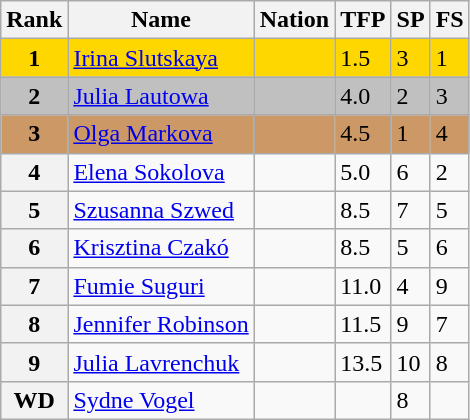<table class="wikitable">
<tr>
<th>Rank</th>
<th>Name</th>
<th>Nation</th>
<th>TFP</th>
<th>SP</th>
<th>FS</th>
</tr>
<tr bgcolor="gold">
<td align="center"><strong>1</strong></td>
<td><a href='#'>Irina Slutskaya</a></td>
<td></td>
<td>1.5</td>
<td>3</td>
<td>1</td>
</tr>
<tr bgcolor="silver">
<td align="center"><strong>2</strong></td>
<td><a href='#'>Julia Lautowa</a></td>
<td></td>
<td>4.0</td>
<td>2</td>
<td>3</td>
</tr>
<tr bgcolor="cc9966">
<td align="center"><strong>3</strong></td>
<td><a href='#'>Olga Markova</a></td>
<td></td>
<td>4.5</td>
<td>1</td>
<td>4</td>
</tr>
<tr>
<th>4</th>
<td><a href='#'>Elena Sokolova</a></td>
<td></td>
<td>5.0</td>
<td>6</td>
<td>2</td>
</tr>
<tr>
<th>5</th>
<td><a href='#'>Szusanna Szwed</a></td>
<td></td>
<td>8.5</td>
<td>7</td>
<td>5</td>
</tr>
<tr>
<th>6</th>
<td><a href='#'>Krisztina Czakó</a></td>
<td></td>
<td>8.5</td>
<td>5</td>
<td>6</td>
</tr>
<tr>
<th>7</th>
<td><a href='#'>Fumie Suguri</a></td>
<td></td>
<td>11.0</td>
<td>4</td>
<td>9</td>
</tr>
<tr>
<th>8</th>
<td><a href='#'>Jennifer Robinson</a></td>
<td></td>
<td>11.5</td>
<td>9</td>
<td>7</td>
</tr>
<tr>
<th>9</th>
<td><a href='#'>Julia Lavrenchuk</a></td>
<td></td>
<td>13.5</td>
<td>10</td>
<td>8</td>
</tr>
<tr>
<th>WD</th>
<td><a href='#'>Sydne Vogel</a></td>
<td></td>
<td></td>
<td>8</td>
<td></td>
</tr>
</table>
